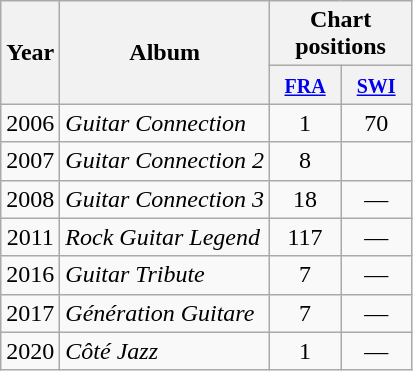<table class="wikitable">
<tr>
<th style="text-align:center;" rowspan="2">Year</th>
<th style="text-align:center;" rowspan="2">Album</th>
<th style="text-align:center;" colspan="2">Chart positions</th>
</tr>
<tr>
<th width="40"><small><a href='#'>FRA</a></small><br></th>
<th width="40"><small><a href='#'>SWI</a></small><br></th>
</tr>
<tr>
<td style="text-align:center;">2006</td>
<td><em>Guitar Connection</em></td>
<td style="text-align:center;">1</td>
<td style="text-align:center;">70</td>
</tr>
<tr>
<td style="text-align:center;">2007</td>
<td><em>Guitar Connection 2</em></td>
<td style="text-align:center;">8</td>
<td style="text-align:center;"></td>
</tr>
<tr>
<td style="text-align:center;">2008</td>
<td><em>Guitar Connection 3</em></td>
<td style="text-align:center;">18</td>
<td style="text-align:center;">—</td>
</tr>
<tr>
<td style="text-align:center;">2011</td>
<td><em>Rock Guitar Legend</em></td>
<td style="text-align:center;">117</td>
<td style="text-align:center;">—</td>
</tr>
<tr>
<td style="text-align:center;">2016</td>
<td><em>Guitar Tribute</em></td>
<td style="text-align:center;">7</td>
<td style="text-align:center;">—</td>
</tr>
<tr>
<td style="text-align:center;">2017</td>
<td><em>Génération Guitare</em></td>
<td style="text-align:center;">7</td>
<td style="text-align:center;">—</td>
</tr>
<tr>
<td style="text-align:center;">2020</td>
<td><em>Côté Jazz</em></td>
<td style="text-align:center;">1</td>
<td style="text-align:center;">—</td>
</tr>
</table>
